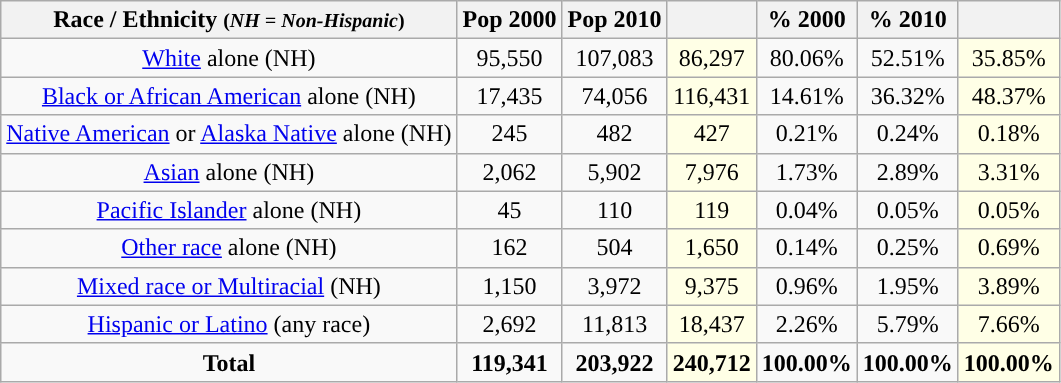<table class="wikitable" style="text-align:center;">
<tr>
<th>Race / Ethnicity <small>(<em>NH = Non-Hispanic</em>)</small></th>
<th>Pop 2000</th>
<th>Pop 2010</th>
<th></th>
<th>% 2000</th>
<th>% 2010</th>
<th></th>
</tr>
<tr>
<td><a href='#'>White</a> alone (NH)</td>
<td>95,550</td>
<td>107,083</td>
<td style='background: #ffffe6;'>86,297</td>
<td>80.06%</td>
<td>52.51%</td>
<td style='background: #ffffe6;'>35.85%</td>
</tr>
<tr>
<td><a href='#'>Black or African American</a> alone (NH)</td>
<td>17,435</td>
<td>74,056</td>
<td style='background: #ffffe6;'>116,431</td>
<td>14.61%</td>
<td>36.32%</td>
<td style='background: #ffffe6;'>48.37%</td>
</tr>
<tr>
<td><a href='#'>Native American</a> or <a href='#'>Alaska Native</a> alone (NH)</td>
<td>245</td>
<td>482</td>
<td style='background: #ffffe6;'>427</td>
<td>0.21%</td>
<td>0.24%</td>
<td style='background: #ffffe6;'>0.18%</td>
</tr>
<tr>
<td><a href='#'>Asian</a> alone (NH)</td>
<td>2,062</td>
<td>5,902</td>
<td style='background: #ffffe6;'>7,976</td>
<td>1.73%</td>
<td>2.89%</td>
<td style='background: #ffffe6;'>3.31%</td>
</tr>
<tr>
<td><a href='#'>Pacific Islander</a> alone (NH)</td>
<td>45</td>
<td>110</td>
<td style='background: #ffffe6;'>119</td>
<td>0.04%</td>
<td>0.05%</td>
<td style='background: #ffffe6;'>0.05%</td>
</tr>
<tr>
<td><a href='#'>Other race</a> alone (NH)</td>
<td>162</td>
<td>504</td>
<td style='background: #ffffe6;'>1,650</td>
<td>0.14%</td>
<td>0.25%</td>
<td style='background: #ffffe6;'>0.69%</td>
</tr>
<tr>
<td><a href='#'>Mixed race or Multiracial</a> (NH)</td>
<td>1,150</td>
<td>3,972</td>
<td style='background: #ffffe6;'>9,375</td>
<td>0.96%</td>
<td>1.95%</td>
<td style='background: #ffffe6;'>3.89%</td>
</tr>
<tr>
<td><a href='#'>Hispanic or Latino</a> (any race)</td>
<td>2,692</td>
<td>11,813</td>
<td style='background: #ffffe6;'>18,437</td>
<td>2.26%</td>
<td>5.79%</td>
<td style='background: #ffffe6;'>7.66%</td>
</tr>
<tr>
<td><strong>Total</strong></td>
<td><strong>119,341</strong></td>
<td><strong>203,922</strong></td>
<td style='background: #ffffe6;'><strong>240,712</strong></td>
<td><strong>100.00%</strong></td>
<td><strong>100.00%</strong></td>
<td style='background: #ffffe6;'><strong>100.00%</strong></td>
</tr>
</table>
